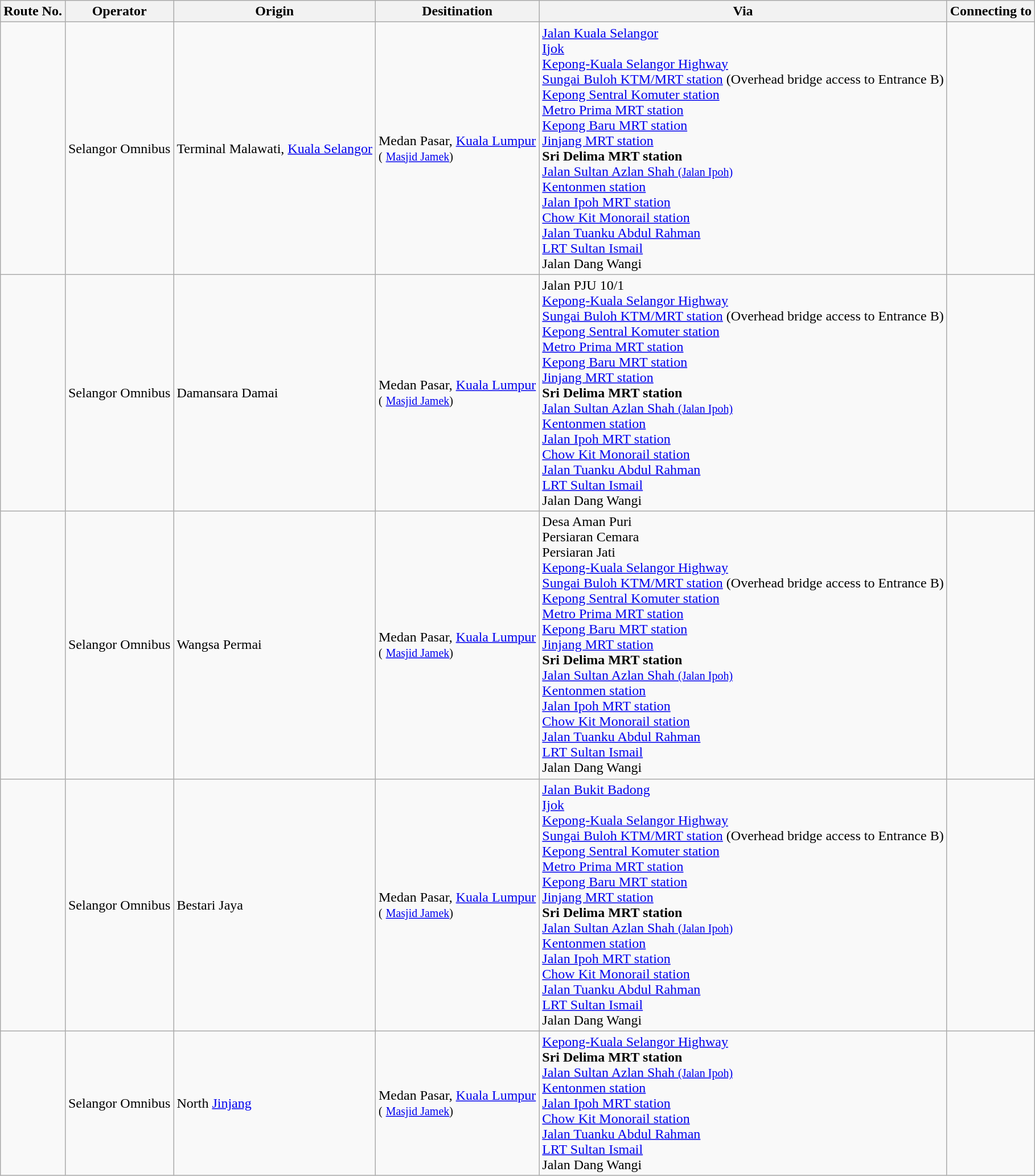<table class="wikitable">
<tr>
<th>Route No.</th>
<th>Operator</th>
<th>Origin</th>
<th>Desitination</th>
<th>Via</th>
<th>Connecting to</th>
</tr>
<tr>
<td></td>
<td>Selangor Omnibus</td>
<td>Terminal Malawati, <a href='#'>Kuala Selangor</a></td>
<td>Medan Pasar, <a href='#'>Kuala Lumpur</a><br><small>(</small> <small><a href='#'>Masjid Jamek</a>)</small></td>
<td> <a href='#'>Jalan Kuala Selangor</a><br><a href='#'>Ijok</a><br><a href='#'>Kepong-Kuala Selangor Highway</a><br> <a href='#'>Sungai Buloh KTM/MRT station</a> (Overhead bridge access to Entrance B)<br> <a href='#'>Kepong Sentral Komuter station</a><br> <a href='#'>Metro Prima MRT station</a><br> <a href='#'>Kepong Baru MRT station</a><br> <a href='#'>Jinjang MRT station</a><br> <strong>Sri Delima MRT station</strong><br><a href='#'>Jalan Sultan Azlan Shah <small>(Jalan Ipoh)</small></a><br> <a href='#'>Kentonmen station</a><br> <a href='#'>Jalan Ipoh MRT station</a><br> <a href='#'>Chow Kit Monorail station</a><br><a href='#'>Jalan Tuanku Abdul Rahman</a><br> <a href='#'>LRT Sultan Ismail</a><br>Jalan Dang Wangi<br></td>
<td></td>
</tr>
<tr>
<td></td>
<td>Selangor Omnibus</td>
<td>Damansara Damai</td>
<td>Medan Pasar, <a href='#'>Kuala Lumpur</a><br><small>(</small> <small><a href='#'>Masjid Jamek</a>)</small></td>
<td>Jalan PJU 10/1<br><a href='#'>Kepong-Kuala Selangor Highway</a><br> <a href='#'>Sungai Buloh KTM/MRT station</a> (Overhead bridge access to Entrance B)<br> <a href='#'>Kepong Sentral Komuter station</a><br> <a href='#'>Metro Prima MRT station</a><br> <a href='#'>Kepong Baru MRT station</a><br> <a href='#'>Jinjang MRT station</a><br> <strong>Sri Delima MRT station</strong><br><a href='#'>Jalan Sultan Azlan Shah <small>(Jalan Ipoh)</small></a><br> <a href='#'>Kentonmen station</a><br> <a href='#'>Jalan Ipoh MRT station</a><br> <a href='#'>Chow Kit Monorail station</a><br><a href='#'>Jalan Tuanku Abdul Rahman</a><br> <a href='#'>LRT Sultan Ismail</a><br>Jalan Dang Wangi<br></td>
<td></td>
</tr>
<tr>
<td></td>
<td>Selangor Omnibus</td>
<td>Wangsa Permai</td>
<td>Medan Pasar, <a href='#'>Kuala Lumpur</a><br><small>(</small> <small><a href='#'>Masjid Jamek</a>)</small></td>
<td>Desa Aman Puri<br>Persiaran Cemara<br>Persiaran Jati<br><a href='#'>Kepong-Kuala Selangor Highway</a><br> <a href='#'>Sungai Buloh KTM/MRT station</a> (Overhead bridge access to Entrance B)<br> <a href='#'>Kepong Sentral Komuter station</a><br> <a href='#'>Metro Prima MRT station</a><br> <a href='#'>Kepong Baru MRT station</a><br> <a href='#'>Jinjang MRT station</a><br> <strong>Sri Delima MRT station</strong><br><a href='#'>Jalan Sultan Azlan Shah <small>(Jalan Ipoh)</small></a><br> <a href='#'>Kentonmen station</a><br> <a href='#'>Jalan Ipoh MRT station</a><br> <a href='#'>Chow Kit Monorail station</a><br><a href='#'>Jalan Tuanku Abdul Rahman</a><br> <a href='#'>LRT Sultan Ismail</a><br>Jalan Dang Wangi<br></td>
<td></td>
</tr>
<tr>
<td></td>
<td>Selangor Omnibus</td>
<td>Bestari Jaya</td>
<td>Medan Pasar, <a href='#'>Kuala Lumpur</a><br><small>(</small> <small><a href='#'>Masjid Jamek</a>)</small></td>
<td><a href='#'>Jalan Bukit Badong</a><br><a href='#'>Ijok</a><br><a href='#'>Kepong-Kuala Selangor Highway</a><br> <a href='#'>Sungai Buloh KTM/MRT station</a> (Overhead bridge access to Entrance B)<br> <a href='#'>Kepong Sentral Komuter station</a><br> <a href='#'>Metro Prima MRT station</a><br> <a href='#'>Kepong Baru MRT station</a><br> <a href='#'>Jinjang MRT station</a><br> <strong>Sri Delima MRT station</strong><br><a href='#'>Jalan Sultan Azlan Shah <small>(Jalan Ipoh)</small></a><br> <a href='#'>Kentonmen station</a><br> <a href='#'>Jalan Ipoh MRT station</a><br> <a href='#'>Chow Kit Monorail station</a><br><a href='#'>Jalan Tuanku Abdul Rahman</a><br> <a href='#'>LRT Sultan Ismail</a><br>Jalan Dang Wangi<br></td>
<td></td>
</tr>
<tr>
<td></td>
<td>Selangor Omnibus</td>
<td>North <a href='#'>Jinjang</a></td>
<td>Medan Pasar, <a href='#'>Kuala Lumpur</a><br><small>(</small> <small><a href='#'>Masjid Jamek</a>)</small></td>
<td><a href='#'>Kepong-Kuala Selangor Highway</a><br> <strong>Sri Delima MRT station</strong><br><a href='#'>Jalan Sultan Azlan Shah <small>(Jalan Ipoh)</small></a><br> <a href='#'>Kentonmen station</a><br> <a href='#'>Jalan Ipoh MRT station</a><br> <a href='#'>Chow Kit Monorail station</a><br><a href='#'>Jalan Tuanku Abdul Rahman</a><br> <a href='#'>LRT Sultan Ismail</a><br>Jalan Dang Wangi<br></td>
<td></td>
</tr>
</table>
